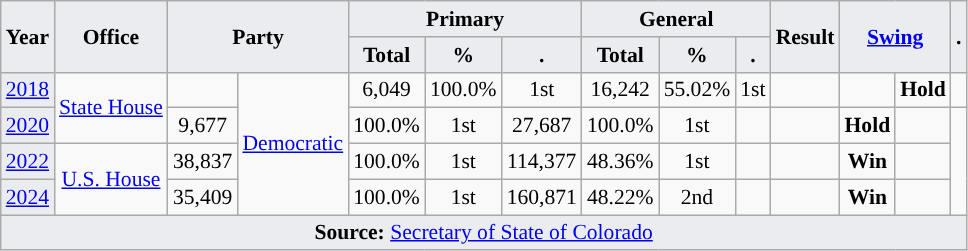<table class="wikitable" style="font-size:90%; text-align:center;">
<tr>
<th style="background-color:#EAECF0;" rowspan=2>Year</th>
<th style="background-color:#EAECF0;" rowspan=2>Office</th>
<th style="background-color:#EAECF0;" colspan=2 rowspan=2>Party</th>
<th style="background-color:#EAECF0;" colspan=3>Primary</th>
<th style="background-color:#EAECF0;" colspan=3>General</th>
<th style="background-color:#EAECF0;" rowspan=2>Result</th>
<th style="background-color:#EAECF0;" colspan=2 rowspan=2><a href='#'>Swing</a></th>
<th style="background-color:#EAECF0;" rowspan=2>.</th>
</tr>
<tr>
<th style="background-color:#EAECF0;">Total</th>
<th style="background-color:#EAECF0;">%</th>
<th style="background-color:#EAECF0;">.</th>
<th style="background-color:#EAECF0;">Total</th>
<th style="background-color:#EAECF0;">%</th>
<th style="background-color:#EAECF0;">.</th>
</tr>
<tr>
<td style="background-color:#EAECF0;"><a href='#'>2018</a></td>
<td rowspan=2><a href='#'>State House</a></td>
<td style="background-color:"></td>
<td rowspan=4><a href='#'>Democratic</a></td>
<td>6,049</td>
<td>100.0%</td>
<td>1st</td>
<td>16,242</td>
<td>55.02%</td>
<td>1st</td>
<td></td>
<td style="background-color:"></td>
<td><strong>Hold</strong></td>
<td></td>
</tr>
<tr>
<td style="background-color:#EAECF0;"><a href='#'>2020</a></td>
<td>9,677</td>
<td>100.0%</td>
<td>1st</td>
<td>27,687</td>
<td>100.0%</td>
<td>1st</td>
<td></td>
<td style="background-color:"></td>
<td><strong>Hold</strong></td>
<td></td>
</tr>
<tr>
<td style="background-color:#EAECF0;"><a href='#'>2022</a></td>
<td rowspan="2"><a href='#'>U.S. House</a></td>
<td>38,837</td>
<td>100.0%</td>
<td>1st</td>
<td>114,377</td>
<td>48.36%</td>
<td>1st</td>
<td></td>
<td style="background-color:"></td>
<td><strong>Win</strong></td>
<td></td>
</tr>
<tr>
<td style="background-color:#EAECF0;"><a href='#'>2024</a></td>
<td>35,409</td>
<td>100.0%</td>
<td>1st</td>
<td>160,871</td>
<td>48.22%</td>
<td>2nd</td>
<td></td>
<td style="background-color:"></td>
<td><strong>Win</strong></td>
<td></td>
</tr>
<tr>
<td style="background-color:#EAECF0;" colspan=14><strong>Source:</strong> <a href='#'>Secretary of State of Colorado</a>  </td>
</tr>
</table>
